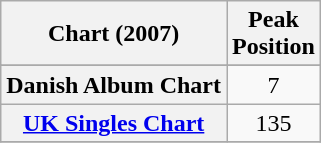<table class="wikitable sortable plainrowheaders" style="text-align:center">
<tr>
<th align="left">Chart (2007)</th>
<th align="left">Peak<br>Position</th>
</tr>
<tr>
</tr>
<tr>
</tr>
<tr>
<th scope="row">Danish Album Chart</th>
<td align="center">7</td>
</tr>
<tr>
<th scope="row"><a href='#'>UK Singles Chart</a></th>
<td align="center">135</td>
</tr>
<tr>
</tr>
</table>
